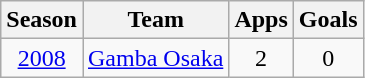<table class="wikitable" style="text-align: center;">
<tr>
<th>Season</th>
<th>Team</th>
<th>Apps</th>
<th>Goals</th>
</tr>
<tr>
<td><a href='#'>2008</a></td>
<td><a href='#'>Gamba Osaka</a></td>
<td>2</td>
<td>0</td>
</tr>
</table>
